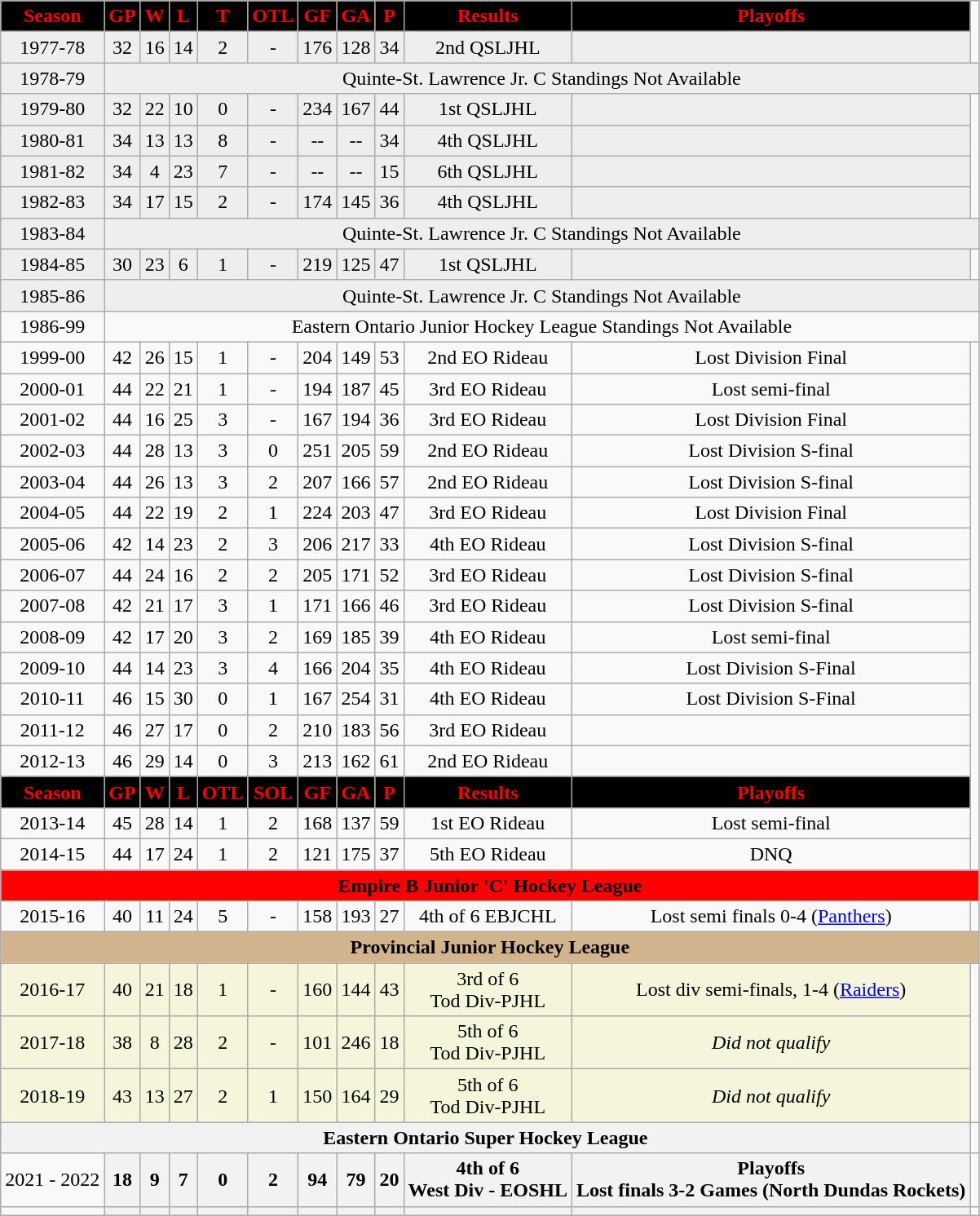<table class="wikitable">
<tr align="center" style="color: red" bgcolor=" black">
<td><strong>Season</strong></td>
<td><strong>GP</strong></td>
<td><strong>W</strong></td>
<td><strong>L</strong></td>
<td><strong>T</strong></td>
<td><strong>OTL</strong></td>
<td><strong>GF</strong></td>
<td><strong>GA</strong></td>
<td><strong>P</strong></td>
<td><strong>Results</strong></td>
<td><strong>Playoffs</strong></td>
</tr>
<tr align="center"  bgcolor="#eeeeee">
<td>1977-78</td>
<td>32</td>
<td>16</td>
<td>14</td>
<td>2</td>
<td>-</td>
<td>176</td>
<td>128</td>
<td>34</td>
<td>2nd QSLJHL</td>
<td></td>
</tr>
<tr align="center"  bgcolor="#eeeeee">
<td>1978-79</td>
<td colspan="11">Quinte-St. Lawrence Jr. C Standings Not Available</td>
</tr>
<tr align="center"  bgcolor="#eeeeee">
<td>1979-80</td>
<td>32</td>
<td>22</td>
<td>10</td>
<td>0</td>
<td>-</td>
<td>234</td>
<td>167</td>
<td>44</td>
<td>1st QSLJHL</td>
<td></td>
</tr>
<tr align="center"  bgcolor="#eeeeee">
<td>1980-81</td>
<td>34</td>
<td>13</td>
<td>13</td>
<td>8</td>
<td>-</td>
<td>--</td>
<td>--</td>
<td>34</td>
<td>4th QSLJHL</td>
<td></td>
</tr>
<tr align="center"  bgcolor="#eeeeee">
<td>1981-82</td>
<td>34</td>
<td>4</td>
<td>23</td>
<td>7</td>
<td>-</td>
<td>--</td>
<td>--</td>
<td>15</td>
<td>6th QSLJHL</td>
<td></td>
</tr>
<tr align="center"  bgcolor="#eeeeee">
<td>1982-83</td>
<td>34</td>
<td>17</td>
<td>15</td>
<td>2</td>
<td>-</td>
<td>174</td>
<td>145</td>
<td>36</td>
<td>4th QSLJHL</td>
<td></td>
</tr>
<tr align="center"  bgcolor="#eeeeee">
<td>1983-84</td>
<td colspan="11">Quinte-St. Lawrence Jr. C Standings Not Available</td>
</tr>
<tr align="center"  bgcolor="#eeeeee">
<td>1984-85</td>
<td>30</td>
<td>23</td>
<td>6</td>
<td>1</td>
<td>-</td>
<td>219</td>
<td>125</td>
<td>47</td>
<td>1st QSLJHL</td>
<td></td>
</tr>
<tr align="center"  bgcolor="#eeeeee">
<td>1985-86</td>
<td colspan="11">Quinte-St. Lawrence Jr. C Standings Not Available</td>
</tr>
<tr align="center">
<td>1986-99</td>
<td colspan="11">Eastern Ontario Junior Hockey League Standings Not Available</td>
</tr>
<tr align="center">
<td>1999-00</td>
<td>42</td>
<td>26</td>
<td>15</td>
<td>1</td>
<td>-</td>
<td>204</td>
<td>149</td>
<td>53</td>
<td>2nd EO Rideau</td>
<td>Lost Division Final</td>
</tr>
<tr align="center">
<td>2000-01</td>
<td>44</td>
<td>22</td>
<td>21</td>
<td>1</td>
<td>-</td>
<td>194</td>
<td>187</td>
<td>45</td>
<td>3rd EO Rideau</td>
<td>Lost semi-final</td>
</tr>
<tr align="center">
<td>2001-02</td>
<td>44</td>
<td>16</td>
<td>25</td>
<td>3</td>
<td>-</td>
<td>167</td>
<td>194</td>
<td>36</td>
<td>3rd EO Rideau</td>
<td>Lost Division Final</td>
</tr>
<tr align="center">
<td>2002-03</td>
<td>44</td>
<td>28</td>
<td>13</td>
<td>3</td>
<td>0</td>
<td>251</td>
<td>205</td>
<td>59</td>
<td>2nd EO Rideau</td>
<td>Lost Division S-final</td>
</tr>
<tr align="center">
<td>2003-04</td>
<td>44</td>
<td>26</td>
<td>13</td>
<td>3</td>
<td>2</td>
<td>207</td>
<td>166</td>
<td>57</td>
<td>2nd EO Rideau</td>
<td>Lost Division S-final</td>
</tr>
<tr align="center">
<td>2004-05</td>
<td>44</td>
<td>22</td>
<td>19</td>
<td>2</td>
<td>1</td>
<td>224</td>
<td>203</td>
<td>47</td>
<td>3rd EO Rideau</td>
<td>Lost Division Final</td>
</tr>
<tr align="center">
<td>2005-06</td>
<td>42</td>
<td>14</td>
<td>23</td>
<td>2</td>
<td>3</td>
<td>206</td>
<td>217</td>
<td>33</td>
<td>4th EO Rideau</td>
<td>Lost Division S-final</td>
</tr>
<tr align="center">
<td>2006-07</td>
<td>44</td>
<td>24</td>
<td>16</td>
<td>2</td>
<td>2</td>
<td>205</td>
<td>171</td>
<td>52</td>
<td>3rd EO Rideau</td>
<td>Lost Division S-final</td>
</tr>
<tr align="center">
<td>2007-08</td>
<td>42</td>
<td>21</td>
<td>17</td>
<td>3</td>
<td>1</td>
<td>171</td>
<td>166</td>
<td>46</td>
<td>3rd EO Rideau</td>
<td>Lost Division S-final</td>
</tr>
<tr align="center">
<td>2008-09</td>
<td>42</td>
<td>17</td>
<td>20</td>
<td>3</td>
<td>2</td>
<td>169</td>
<td>185</td>
<td>39</td>
<td>4th EO Rideau</td>
<td>Lost semi-final</td>
</tr>
<tr align="center">
<td>2009-10</td>
<td>44</td>
<td>14</td>
<td>23</td>
<td>3</td>
<td>4</td>
<td>166</td>
<td>204</td>
<td>35</td>
<td>4th EO Rideau</td>
<td>Lost Division S-Final</td>
</tr>
<tr align="center">
<td>2010-11</td>
<td>46</td>
<td>15</td>
<td>30</td>
<td>0</td>
<td>1</td>
<td>167</td>
<td>254</td>
<td>31</td>
<td>4th EO Rideau</td>
<td>Lost Division S-Final</td>
</tr>
<tr align="center">
<td>2011-12</td>
<td>46</td>
<td>27</td>
<td>17</td>
<td>0</td>
<td>2</td>
<td>210</td>
<td>183</td>
<td>56</td>
<td>3rd EO Rideau</td>
<td></td>
</tr>
<tr align="center">
<td>2012-13</td>
<td>46</td>
<td>29</td>
<td>14</td>
<td>0</td>
<td>3</td>
<td>213</td>
<td>162</td>
<td>61</td>
<td>2nd EO Rideau</td>
<td></td>
</tr>
<tr align="center" style="color: red" bgcolor=" black">
<td><strong>Season</strong></td>
<td><strong>GP</strong></td>
<td><strong>W</strong></td>
<td><strong>L</strong></td>
<td><strong>OTL</strong></td>
<td><strong>SOL</strong></td>
<td><strong>GF</strong></td>
<td><strong>GA</strong></td>
<td><strong>P</strong></td>
<td><strong>Results</strong></td>
<td><strong>Playoffs</strong></td>
</tr>
<tr align="center">
<td>2013-14</td>
<td>45</td>
<td>28</td>
<td>14</td>
<td>1</td>
<td>2</td>
<td>168</td>
<td>137</td>
<td>59</td>
<td>1st EO Rideau</td>
<td>Lost semi-final</td>
</tr>
<tr align="center">
<td>2014-15</td>
<td>44</td>
<td>17</td>
<td>24</td>
<td>1</td>
<td>2</td>
<td>121</td>
<td>175</td>
<td>37</td>
<td>5th EO Rideau</td>
<td>DNQ</td>
</tr>
<tr align="center"  bgcolor=red>
<td colspan="12"><strong>Empire B Junior 'C' Hockey League</strong></td>
</tr>
<tr align="center">
<td>2015-16</td>
<td>40</td>
<td>11</td>
<td>24</td>
<td>5</td>
<td>-</td>
<td>158</td>
<td>193</td>
<td>27</td>
<td>4th of 6 EBJCHL</td>
<td>Lost semi finals 0-4 (<a href='#'>Panthers</a>)</td>
</tr>
<tr align="center"  bgcolor=tan>
<td colspan="12"><strong>Provincial Junior Hockey League</strong></td>
</tr>
<tr align="center"  bgcolor=beige>
<td>2016-17</td>
<td>40</td>
<td>21</td>
<td>18</td>
<td>1</td>
<td>-</td>
<td>160</td>
<td>144</td>
<td>43</td>
<td>3rd of 6<br>Tod Div-PJHL</td>
<td>Lost div semi-finals, 1-4 (<a href='#'>Raiders</a>)</td>
</tr>
<tr align="center"  bgcolor=beige>
<td>2017-18</td>
<td>38</td>
<td>8</td>
<td>28</td>
<td>2</td>
<td>-</td>
<td>101</td>
<td>246</td>
<td>18</td>
<td>5th of 6<br>Tod Div-PJHL</td>
<td><em>Did not qualify</em></td>
</tr>
<tr align="center"  bgcolor=beige>
<td>2018-19</td>
<td>43</td>
<td>13</td>
<td>27</td>
<td>2</td>
<td>1</td>
<td>150</td>
<td>164</td>
<td>29</td>
<td>5th of 6<br>Tod Div-PJHL</td>
<td><em>Did not qualify</em></td>
</tr>
<tr>
<th colspan="11">Eastern Ontario Super Hockey League</th>
<td></td>
</tr>
<tr>
<td>2021 - 2022</td>
<th>18</th>
<th>9</th>
<th>7</th>
<th>0</th>
<th>2</th>
<th>94</th>
<th>79</th>
<th>20</th>
<th>4th of 6<br>West Div - EOSHL</th>
<th>Playoffs<br>Lost finals 3-2 Games 
(North Dundas Rockets)</th>
<td></td>
</tr>
<tr>
<td></td>
<th></th>
<th></th>
<th></th>
<th></th>
<th></th>
<th></th>
<th></th>
<th></th>
<th></th>
<th></th>
<td></td>
</tr>
</table>
